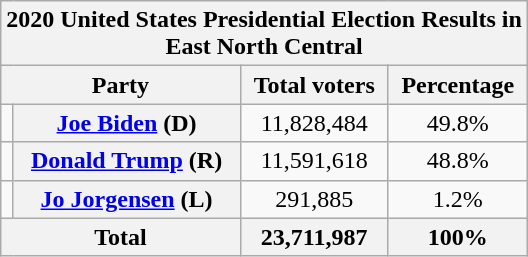<table class="wikitable" style="align:left">
<tr>
<th colspan="6">2020 United States Presidential Election Results in<br>East North Central</th>
</tr>
<tr>
<th colspan="2">Party</th>
<th>Total voters</th>
<th>Percentage</th>
</tr>
<tr>
<td></td>
<th><a href='#'>Joe Biden</a> (D)</th>
<td align="center">11,828,484</td>
<td align="center">49.8%</td>
</tr>
<tr>
<td></td>
<th><a href='#'>Donald Trump</a> (R)</th>
<td align="center">11,591,618</td>
<td align="center">48.8%</td>
</tr>
<tr>
<td></td>
<th><a href='#'>Jo Jorgensen</a> (L)</th>
<td align="center">291,885</td>
<td align="center">1.2%</td>
</tr>
<tr>
<th colspan="2">Total</th>
<th align="center">23,711,987</th>
<th align="center">100%</th>
</tr>
</table>
